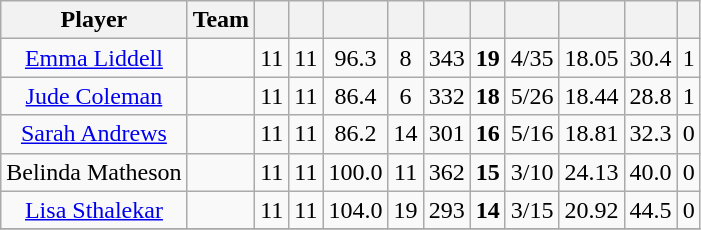<table class="wikitable sortable" style="text-align:center">
<tr>
<th class="unsortable">Player</th>
<th>Team</th>
<th></th>
<th></th>
<th></th>
<th></th>
<th></th>
<th></th>
<th></th>
<th></th>
<th></th>
<th></th>
</tr>
<tr>
<td><a href='#'>Emma Liddell</a></td>
<td style="text-align:left;"></td>
<td>11</td>
<td>11</td>
<td>96.3</td>
<td>8</td>
<td>343</td>
<td><strong>19</strong></td>
<td>4/35</td>
<td>18.05</td>
<td>30.4</td>
<td>1</td>
</tr>
<tr>
<td><a href='#'>Jude Coleman</a></td>
<td style="text-align:left;"></td>
<td>11</td>
<td>11</td>
<td>86.4</td>
<td>6</td>
<td>332</td>
<td><strong>18</strong></td>
<td>5/26</td>
<td>18.44</td>
<td>28.8</td>
<td>1</td>
</tr>
<tr>
<td><a href='#'>Sarah Andrews</a></td>
<td style="text-align:left;"></td>
<td>11</td>
<td>11</td>
<td>86.2</td>
<td>14</td>
<td>301</td>
<td><strong>16</strong></td>
<td>5/16</td>
<td>18.81</td>
<td>32.3</td>
<td>0</td>
</tr>
<tr>
<td>Belinda Matheson</td>
<td style="text-align:left;"></td>
<td>11</td>
<td>11</td>
<td>100.0</td>
<td>11</td>
<td>362</td>
<td><strong>15</strong></td>
<td>3/10</td>
<td>24.13</td>
<td>40.0</td>
<td>0</td>
</tr>
<tr>
<td><a href='#'>Lisa Sthalekar</a></td>
<td style="text-align:left;"></td>
<td>11</td>
<td>11</td>
<td>104.0</td>
<td>19</td>
<td>293</td>
<td><strong>14</strong></td>
<td>3/15</td>
<td>20.92</td>
<td>44.5</td>
<td>0</td>
</tr>
<tr>
</tr>
</table>
